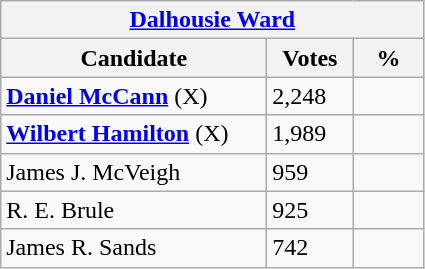<table class="wikitable">
<tr>
<th colspan="3"><a href='#'>Dalhousie Ward</a></th>
</tr>
<tr>
<th style="width: 170px">Candidate</th>
<th style="width: 50px">Votes</th>
<th style="width: 40px">%</th>
</tr>
<tr>
<td><strong><a href='#'>Daniel McCann</a></strong> (X)</td>
<td>2,248</td>
<td></td>
</tr>
<tr>
<td><strong><a href='#'>Wilbert Hamilton</a></strong> (X)</td>
<td>1,989</td>
<td></td>
</tr>
<tr>
<td>James J. McVeigh</td>
<td>959</td>
<td></td>
</tr>
<tr>
<td>R. E. Brule</td>
<td>925</td>
<td></td>
</tr>
<tr>
<td>James R. Sands</td>
<td>742</td>
<td></td>
</tr>
</table>
